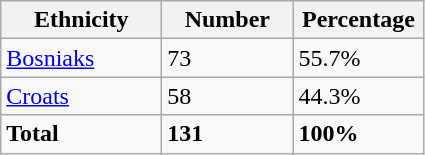<table class="wikitable">
<tr>
<th width="100px">Ethnicity</th>
<th width="80px">Number</th>
<th width="80px">Percentage</th>
</tr>
<tr>
<td><a href='#'>Bosniaks</a></td>
<td>73</td>
<td>55.7%</td>
</tr>
<tr>
<td><a href='#'>Croats</a></td>
<td>58</td>
<td>44.3%</td>
</tr>
<tr>
<td><strong>Total</strong></td>
<td><strong>131</strong></td>
<td><strong>100%</strong></td>
</tr>
</table>
